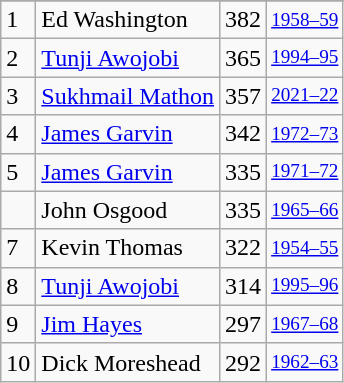<table class="wikitable">
<tr>
</tr>
<tr>
<td>1</td>
<td>Ed Washington</td>
<td>382</td>
<td style="font-size:80%;"><a href='#'>1958–59</a></td>
</tr>
<tr>
<td>2</td>
<td><a href='#'>Tunji Awojobi</a></td>
<td>365</td>
<td style="font-size:80%;"><a href='#'>1994–95</a></td>
</tr>
<tr>
<td>3</td>
<td><a href='#'>Sukhmail Mathon</a></td>
<td>357</td>
<td style="font-size:80%;"><a href='#'>2021–22</a></td>
</tr>
<tr>
<td>4</td>
<td><a href='#'>James Garvin</a></td>
<td>342</td>
<td style="font-size:80%;"><a href='#'>1972–73</a></td>
</tr>
<tr>
<td>5</td>
<td><a href='#'>James Garvin</a></td>
<td>335</td>
<td style="font-size:80%;"><a href='#'>1971–72</a></td>
</tr>
<tr>
<td></td>
<td>John Osgood</td>
<td>335</td>
<td style="font-size:80%;"><a href='#'>1965–66</a></td>
</tr>
<tr>
<td>7</td>
<td>Kevin Thomas</td>
<td>322</td>
<td style="font-size:80%;"><a href='#'>1954–55</a></td>
</tr>
<tr>
<td>8</td>
<td><a href='#'>Tunji Awojobi</a></td>
<td>314</td>
<td style="font-size:80%;"><a href='#'>1995–96</a></td>
</tr>
<tr>
<td>9</td>
<td><a href='#'>Jim Hayes</a></td>
<td>297</td>
<td style="font-size:80%;"><a href='#'>1967–68</a></td>
</tr>
<tr>
<td>10</td>
<td>Dick Moreshead</td>
<td>292</td>
<td style="font-size:80%;"><a href='#'>1962–63</a></td>
</tr>
</table>
